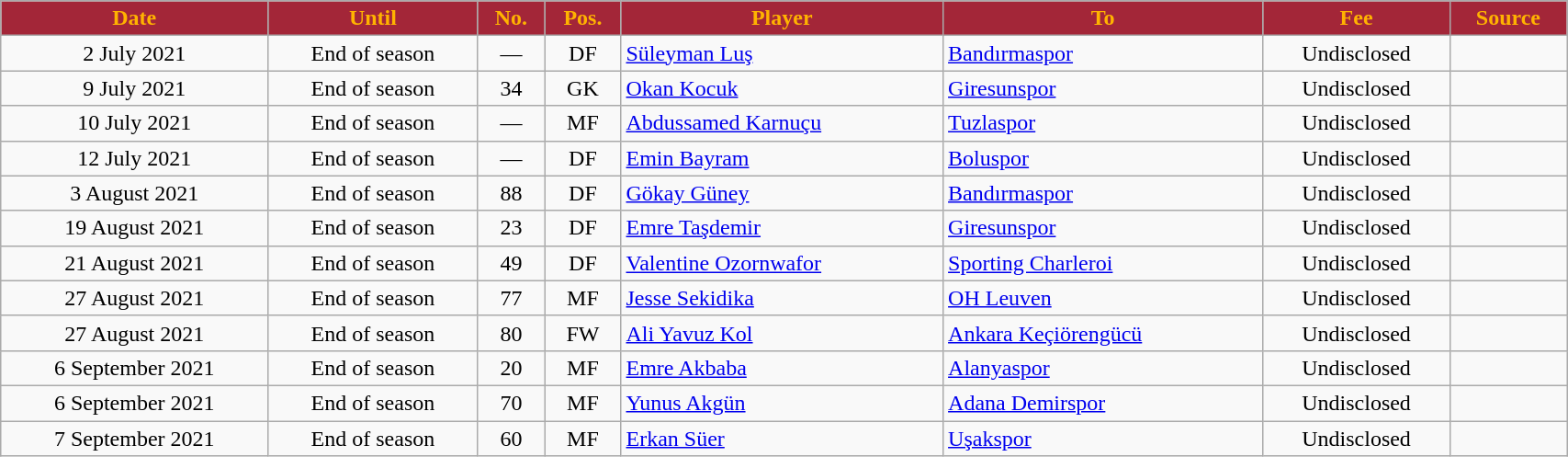<table class="wikitable sortable" style="text-align:center;width:90%;">
<tr>
<th scope="col" style="background-color:#A32638;color:#FFB300">Date</th>
<th scope="col" style="background-color:#A32638;color:#FFB300">Until</th>
<th scope="col" style="background-color:#A32638;color:#FFB300">No.</th>
<th scope="col" style="background-color:#A32638;color:#FFB300">Pos.</th>
<th scope="col" style="background-color:#A32638;color:#FFB300">Player</th>
<th scope="col" style="background-color:#A32638;color:#FFB300">To</th>
<th scope="col" style="background-color:#A32638;color:#FFB300" data-sort-type="currency">Fee</th>
<th scope="col" class="unsortable" style="background-color:#A32638;color:#FFB300">Source</th>
</tr>
<tr>
<td>2 July 2021</td>
<td>End of season</td>
<td>—</td>
<td>DF</td>
<td align=left> <a href='#'>Süleyman Luş</a></td>
<td align=left> <a href='#'>Bandırmaspor</a></td>
<td>Undisclosed</td>
<td></td>
</tr>
<tr>
<td>9 July 2021</td>
<td>End of season</td>
<td>34</td>
<td>GK</td>
<td align=left> <a href='#'>Okan Kocuk</a></td>
<td align=left> <a href='#'>Giresunspor</a></td>
<td>Undisclosed</td>
<td></td>
</tr>
<tr>
<td>10 July 2021</td>
<td>End of season</td>
<td>—</td>
<td>MF</td>
<td align=left> <a href='#'>Abdussamed Karnuçu</a></td>
<td align=left> <a href='#'>Tuzlaspor</a></td>
<td>Undisclosed</td>
<td></td>
</tr>
<tr>
<td>12 July 2021</td>
<td>End of season</td>
<td>—</td>
<td>DF</td>
<td align=left> <a href='#'>Emin Bayram</a></td>
<td align=left> <a href='#'>Boluspor</a></td>
<td>Undisclosed</td>
<td></td>
</tr>
<tr>
<td>3 August 2021</td>
<td>End of season</td>
<td>88</td>
<td>DF</td>
<td align=left> <a href='#'>Gökay Güney</a></td>
<td align=left> <a href='#'>Bandırmaspor</a></td>
<td>Undisclosed</td>
<td></td>
</tr>
<tr>
<td>19 August 2021</td>
<td>End of season</td>
<td>23</td>
<td>DF</td>
<td align=left> <a href='#'>Emre Taşdemir</a></td>
<td align=left> <a href='#'>Giresunspor</a></td>
<td>Undisclosed</td>
<td></td>
</tr>
<tr>
<td>21 August 2021</td>
<td>End of season</td>
<td>49</td>
<td>DF</td>
<td align=left> <a href='#'>Valentine Ozornwafor</a></td>
<td align=left> <a href='#'>Sporting Charleroi</a></td>
<td>Undisclosed</td>
<td></td>
</tr>
<tr>
<td>27 August 2021</td>
<td>End of season</td>
<td>77</td>
<td>MF</td>
<td align=left> <a href='#'>Jesse Sekidika</a></td>
<td align=left> <a href='#'>OH Leuven</a></td>
<td>Undisclosed</td>
<td></td>
</tr>
<tr>
<td>27 August 2021</td>
<td>End of season</td>
<td>80</td>
<td>FW</td>
<td align=left> <a href='#'>Ali Yavuz Kol</a></td>
<td align=left> <a href='#'>Ankara Keçiörengücü</a></td>
<td>Undisclosed</td>
<td></td>
</tr>
<tr>
<td>6 September 2021</td>
<td>End of season</td>
<td>20</td>
<td>MF</td>
<td align=left> <a href='#'>Emre Akbaba</a></td>
<td align=left> <a href='#'>Alanyaspor</a></td>
<td>Undisclosed</td>
<td></td>
</tr>
<tr>
<td>6 September 2021</td>
<td>End of season</td>
<td>70</td>
<td>MF</td>
<td align=left> <a href='#'>Yunus Akgün</a></td>
<td align=left> <a href='#'>Adana Demirspor</a></td>
<td>Undisclosed</td>
<td></td>
</tr>
<tr>
<td>7 September 2021</td>
<td>End of season</td>
<td>60</td>
<td>MF</td>
<td align=left> <a href='#'>Erkan Süer</a></td>
<td align=left> <a href='#'>Uşakspor</a></td>
<td>Undisclosed</td>
<td></td>
</tr>
</table>
